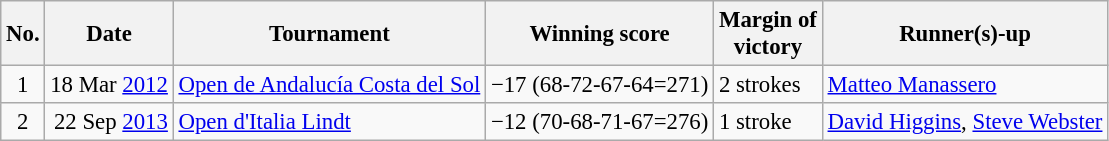<table class="wikitable" style="font-size:95%;">
<tr>
<th>No.</th>
<th>Date</th>
<th>Tournament</th>
<th>Winning score</th>
<th>Margin of<br>victory</th>
<th>Runner(s)-up</th>
</tr>
<tr>
<td align=center>1</td>
<td align=right>18 Mar <a href='#'>2012</a></td>
<td><a href='#'>Open de Andalucía Costa del Sol</a></td>
<td>−17 (68-72-67-64=271)</td>
<td>2 strokes</td>
<td> <a href='#'>Matteo Manassero</a></td>
</tr>
<tr>
<td align=center>2</td>
<td align=right>22 Sep <a href='#'>2013</a></td>
<td><a href='#'>Open d'Italia Lindt</a></td>
<td>−12 (70-68-71-67=276)</td>
<td>1 stroke</td>
<td> <a href='#'>David Higgins</a>,  <a href='#'>Steve Webster</a></td>
</tr>
</table>
